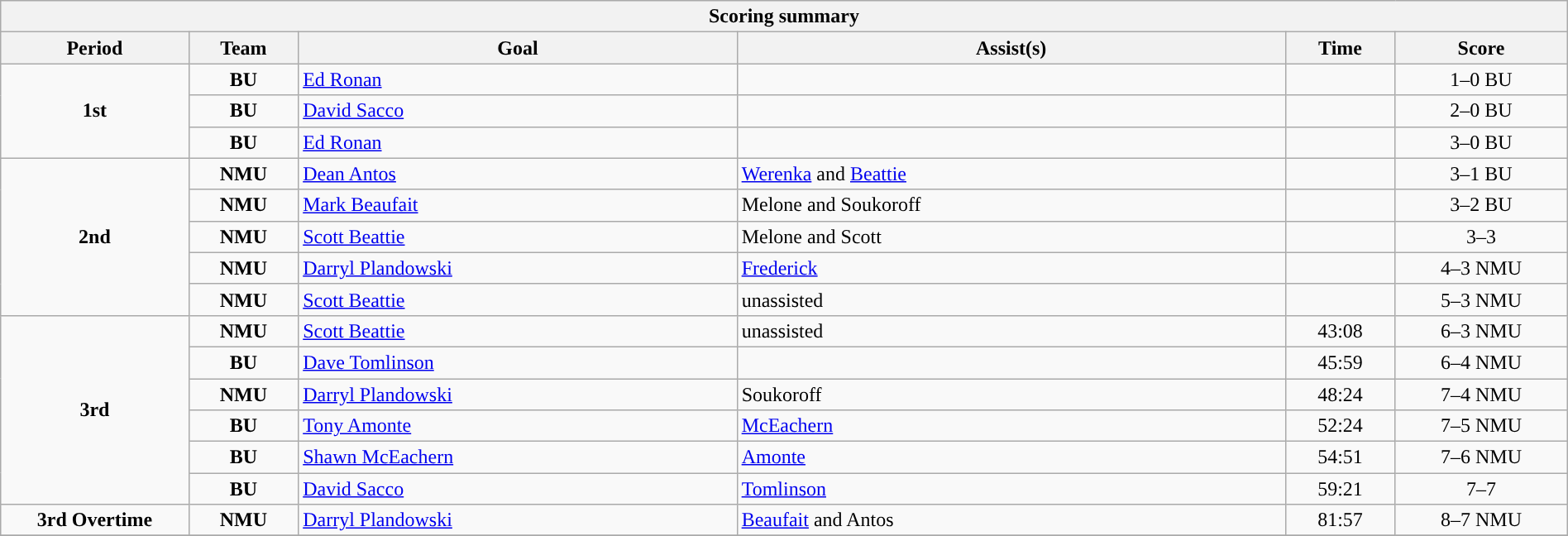<table style="width:100%;" class="wikitable">
<tr>
<th colspan=6>Scoring summary</th>
</tr>
<tr>
<th style="width:12%;">Period</th>
<th style="width:7%;">Team</th>
<th style="width:28%;">Goal</th>
<th style="width:35%;">Assist(s)</th>
<th style="width:7%;">Time</th>
<th style="width:11%;">Score</th>
</tr>
<tr>
<td style="text-align:center;" rowspan="3"><strong>1st</strong></td>
<td align=center><strong>BU</strong></td>
<td><a href='#'>Ed Ronan</a></td>
<td></td>
<td align=center></td>
<td align=center>1–0 BU</td>
</tr>
<tr>
<td align=center><strong>BU</strong></td>
<td><a href='#'>David Sacco</a></td>
<td></td>
<td align=center></td>
<td align=center>2–0 BU</td>
</tr>
<tr>
<td align=center><strong>BU</strong></td>
<td><a href='#'>Ed Ronan</a></td>
<td></td>
<td align=center></td>
<td align=center>3–0 BU</td>
</tr>
<tr>
<td style="text-align:center;" rowspan="5"><strong>2nd</strong></td>
<td align=center><strong>NMU</strong></td>
<td><a href='#'>Dean Antos</a></td>
<td><a href='#'>Werenka</a> and <a href='#'>Beattie</a></td>
<td align=center></td>
<td align=center>3–1 BU</td>
</tr>
<tr>
<td align=center><strong>NMU</strong></td>
<td><a href='#'>Mark Beaufait</a></td>
<td>Melone and Soukoroff</td>
<td align=center></td>
<td align=center>3–2 BU</td>
</tr>
<tr>
<td align=center><strong>NMU</strong></td>
<td><a href='#'>Scott Beattie</a></td>
<td>Melone and Scott</td>
<td align=center></td>
<td align=center>3–3</td>
</tr>
<tr>
<td align=center><strong>NMU</strong></td>
<td><a href='#'>Darryl Plandowski</a></td>
<td><a href='#'>Frederick</a></td>
<td align=center></td>
<td align=center>4–3 NMU</td>
</tr>
<tr>
<td align=center><strong>NMU</strong></td>
<td><a href='#'>Scott Beattie</a></td>
<td>unassisted</td>
<td align=center></td>
<td align=center>5–3 NMU</td>
</tr>
<tr>
<td style="text-align:center;" rowspan="6"><strong>3rd</strong></td>
<td align=center><strong>NMU</strong></td>
<td><a href='#'>Scott Beattie</a></td>
<td>unassisted</td>
<td align=center>43:08</td>
<td align=center>6–3 NMU</td>
</tr>
<tr>
<td align=center><strong>BU</strong></td>
<td><a href='#'>Dave Tomlinson</a></td>
<td></td>
<td align=center>45:59</td>
<td align=center>6–4 NMU</td>
</tr>
<tr>
<td align=center><strong>NMU</strong></td>
<td><a href='#'>Darryl Plandowski</a></td>
<td>Soukoroff</td>
<td align=center>48:24</td>
<td align=center>7–4 NMU</td>
</tr>
<tr>
<td align=center><strong>BU</strong></td>
<td><a href='#'>Tony Amonte</a></td>
<td><a href='#'>McEachern</a></td>
<td align=center>52:24</td>
<td align=center>7–5 NMU</td>
</tr>
<tr>
<td align=center><strong>BU</strong></td>
<td><a href='#'>Shawn McEachern</a></td>
<td><a href='#'>Amonte</a></td>
<td align=center>54:51</td>
<td align=center>7–6 NMU</td>
</tr>
<tr>
<td align=center><strong>BU</strong></td>
<td><a href='#'>David Sacco</a></td>
<td><a href='#'>Tomlinson</a></td>
<td align=center>59:21</td>
<td align=center>7–7</td>
</tr>
<tr>
<td style="text-align:center;" rowspan="1"><strong>3rd Overtime</strong></td>
<td align=center><strong>NMU</strong></td>
<td><a href='#'>Darryl Plandowski</a></td>
<td><a href='#'>Beaufait</a> and Antos</td>
<td align=center>81:57</td>
<td align=center>8–7 NMU</td>
</tr>
<tr>
</tr>
</table>
